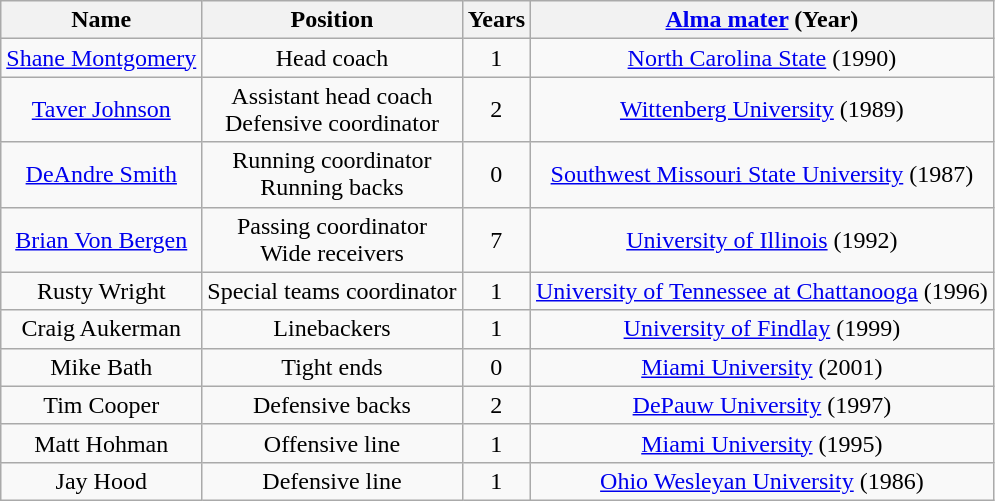<table class="wikitable">
<tr>
<th>Name</th>
<th>Position</th>
<th>Years</th>
<th><a href='#'>Alma mater</a> (Year)</th>
</tr>
<tr align="center">
<td><a href='#'>Shane Montgomery</a></td>
<td>Head coach</td>
<td>1</td>
<td><a href='#'>North Carolina State</a> (1990)</td>
</tr>
<tr align="center">
<td><a href='#'>Taver Johnson</a></td>
<td>Assistant head coach<br>Defensive coordinator</td>
<td>2</td>
<td><a href='#'>Wittenberg University</a> (1989)</td>
</tr>
<tr align="center">
<td><a href='#'>DeAndre Smith</a></td>
<td>Running coordinator<br>Running backs</td>
<td>0</td>
<td><a href='#'>Southwest Missouri State University</a> (1987)</td>
</tr>
<tr align="center">
<td><a href='#'>Brian Von Bergen</a></td>
<td>Passing coordinator<br>Wide receivers</td>
<td>7</td>
<td><a href='#'>University of Illinois</a> (1992)</td>
</tr>
<tr align="center">
<td>Rusty Wright</td>
<td>Special teams coordinator</td>
<td>1</td>
<td><a href='#'>University of Tennessee at Chattanooga</a> (1996)</td>
</tr>
<tr align="center">
<td>Craig Aukerman</td>
<td>Linebackers</td>
<td>1</td>
<td><a href='#'>University of Findlay</a> (1999)</td>
</tr>
<tr align="center">
<td>Mike Bath</td>
<td>Tight ends</td>
<td>0</td>
<td><a href='#'>Miami University</a> (2001)</td>
</tr>
<tr align="center">
<td>Tim Cooper</td>
<td>Defensive backs</td>
<td>2</td>
<td><a href='#'>DePauw University</a> (1997)</td>
</tr>
<tr align="center">
<td>Matt Hohman</td>
<td>Offensive line</td>
<td>1</td>
<td><a href='#'>Miami University</a> (1995)</td>
</tr>
<tr align="center">
<td>Jay Hood</td>
<td>Defensive line</td>
<td>1</td>
<td><a href='#'>Ohio Wesleyan University</a> (1986)</td>
</tr>
</table>
